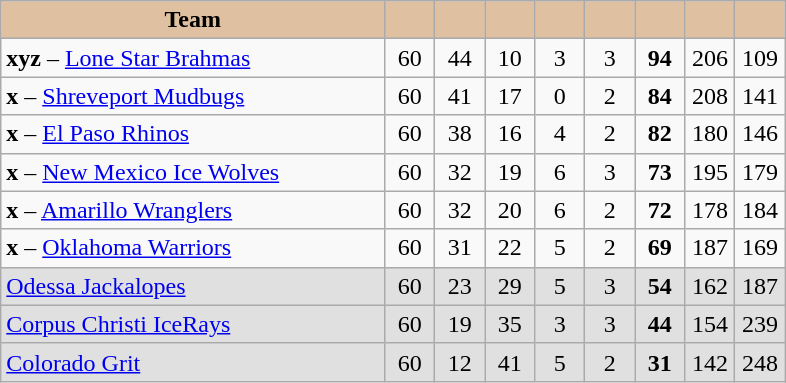<table class="wikitable" style="text-align:center">
<tr>
<th style="background:#dfc0a1; width:46%;">Team</th>
<th style="background:#dfc0a1; width:6%;"></th>
<th style="background:#dfc0a1; width:6%;"></th>
<th style="background:#dfc0a1; width:6%;"></th>
<th style="background:#dfc0a1; width:6%;"></th>
<th style="background:#dfc0a1; width:6%;"></th>
<th style="background:#dfc0a1; width:6%;"></th>
<th style="background:#dfc0a1; width:6%;"></th>
<th style="background:#dfc0a1; width:6%;"></th>
</tr>
<tr>
<td align=left><strong>xyz</strong> – <a href='#'>Lone Star Brahmas</a></td>
<td>60</td>
<td>44</td>
<td>10</td>
<td>3</td>
<td>3</td>
<td><strong>94</strong></td>
<td>206</td>
<td>109</td>
</tr>
<tr>
<td align=left><strong>x</strong> – <a href='#'>Shreveport Mudbugs</a></td>
<td>60</td>
<td>41</td>
<td>17</td>
<td>0</td>
<td>2</td>
<td><strong>84</strong></td>
<td>208</td>
<td>141</td>
</tr>
<tr>
<td align=left><strong>x</strong> – <a href='#'>El Paso Rhinos</a></td>
<td>60</td>
<td>38</td>
<td>16</td>
<td>4</td>
<td>2</td>
<td><strong>82</strong></td>
<td>180</td>
<td>146</td>
</tr>
<tr>
<td align=left><strong>x</strong> – <a href='#'>New Mexico Ice Wolves</a></td>
<td>60</td>
<td>32</td>
<td>19</td>
<td>6</td>
<td>3</td>
<td><strong>73</strong></td>
<td>195</td>
<td>179</td>
</tr>
<tr>
<td align=left><strong>x</strong> – <a href='#'>Amarillo Wranglers</a></td>
<td>60</td>
<td>32</td>
<td>20</td>
<td>6</td>
<td>2</td>
<td><strong>72</strong></td>
<td>178</td>
<td>184</td>
</tr>
<tr>
<td align=left><strong>x</strong> – <a href='#'>Oklahoma Warriors</a></td>
<td>60</td>
<td>31</td>
<td>22</td>
<td>5</td>
<td>2</td>
<td><strong>69</strong></td>
<td>187</td>
<td>169</td>
</tr>
<tr bgcolor=e0e0e0>
<td align=left><a href='#'>Odessa Jackalopes</a></td>
<td>60</td>
<td>23</td>
<td>29</td>
<td>5</td>
<td>3</td>
<td><strong>54</strong></td>
<td>162</td>
<td>187</td>
</tr>
<tr bgcolor=e0e0e0>
<td align=left><a href='#'>Corpus Christi IceRays</a></td>
<td>60</td>
<td>19</td>
<td>35</td>
<td>3</td>
<td>3</td>
<td><strong>44</strong></td>
<td>154</td>
<td>239</td>
</tr>
<tr bgcolor=e0e0e0>
<td align=left><a href='#'>Colorado Grit</a></td>
<td>60</td>
<td>12</td>
<td>41</td>
<td>5</td>
<td>2</td>
<td><strong>31</strong></td>
<td>142</td>
<td>248</td>
</tr>
</table>
